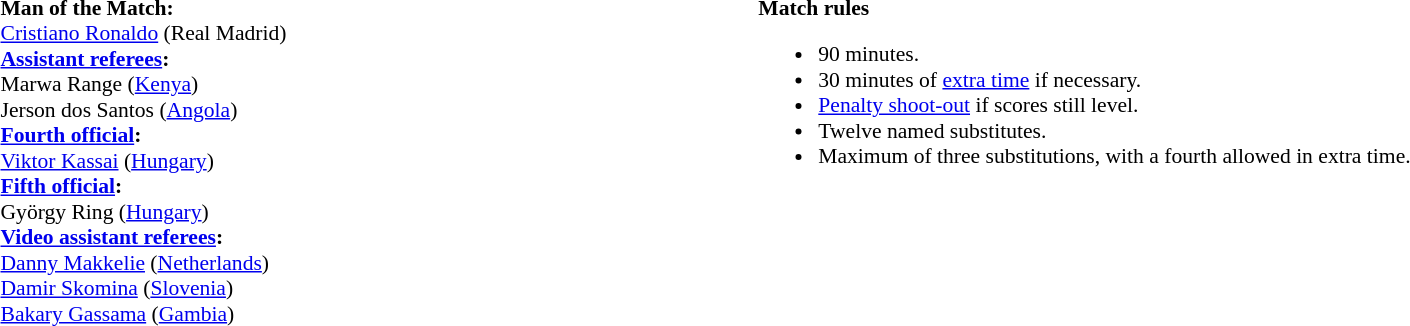<table style="width:100%; font-size:90%">
<tr>
<td><br><strong>Man of the Match:</strong>
<br><a href='#'>Cristiano Ronaldo</a> (Real Madrid)<br><strong><a href='#'>Assistant referees</a>:</strong>
<br>Marwa Range (<a href='#'>Kenya</a>)
<br>Jerson dos Santos (<a href='#'>Angola</a>)
<br><strong><a href='#'>Fourth official</a>:</strong>
<br><a href='#'>Viktor Kassai</a> (<a href='#'>Hungary</a>)
<br><strong><a href='#'>Fifth official</a>:</strong>
<br>György Ring (<a href='#'>Hungary</a>)
<br><strong><a href='#'>Video assistant referees</a>:</strong>
<br><a href='#'>Danny Makkelie</a> (<a href='#'>Netherlands</a>)
<br><a href='#'>Damir Skomina</a> (<a href='#'>Slovenia</a>)
<br><a href='#'>Bakary Gassama</a> (<a href='#'>Gambia</a>)</td>
<td style="width:60%; vertical-align:top"><br><strong>Match rules</strong><ul><li>90 minutes.</li><li>30 minutes of <a href='#'>extra time</a> if necessary.</li><li><a href='#'>Penalty shoot-out</a> if scores still level.</li><li>Twelve named substitutes.</li><li>Maximum of three substitutions, with a fourth allowed in extra time.</li></ul></td>
</tr>
</table>
